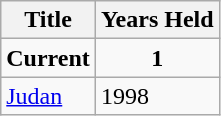<table class="wikitable">
<tr>
<th>Title</th>
<th>Years Held</th>
</tr>
<tr style="text-align:center;">
<td><strong>Current</strong></td>
<td><strong>1</strong></td>
</tr>
<tr>
<td> <a href='#'>Judan</a></td>
<td>1998</td>
</tr>
</table>
